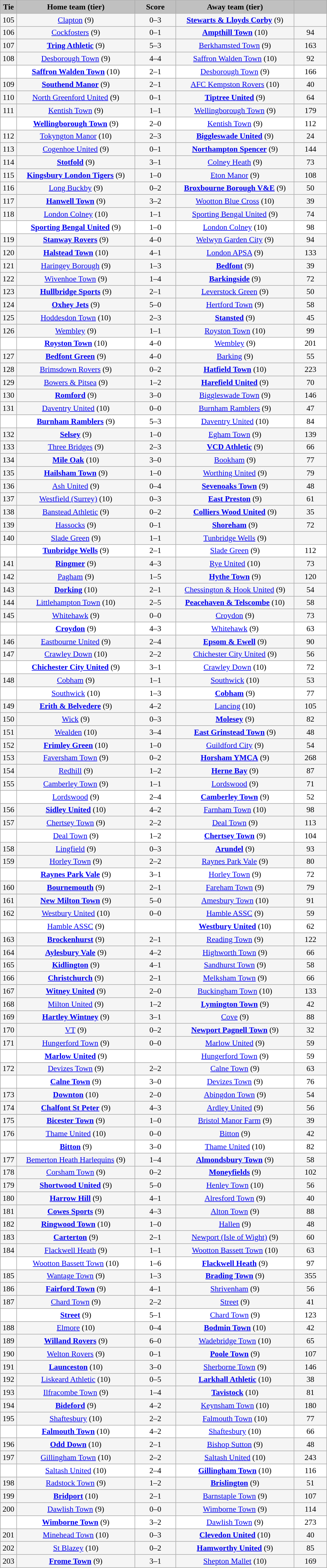<table class="wikitable" style="width: 600px; background:WhiteSmoke; text-align:center; font-size:90%">
<tr>
<td scope="col" style="width:  5.00%; background:silver;"><strong>Tie</strong></td>
<td scope="col" style="width: 36.25%; background:silver;"><strong>Home team (tier)</strong></td>
<td scope="col" style="width: 12.50%; background:silver;"><strong>Score</strong></td>
<td scope="col" style="width: 36.25%; background:silver;"><strong>Away team (tier)</strong></td>
<td scope="col" style="width: 10.00%; background:silver;"><strong></strong></td>
</tr>
<tr>
<td>105</td>
<td><a href='#'>Clapton</a> (9)</td>
<td>0–3</td>
<td><strong><a href='#'>Stewarts & Lloyds Corby</a></strong> (9)</td>
<td></td>
</tr>
<tr>
<td>106</td>
<td><a href='#'>Cockfosters</a> (9)</td>
<td>0–1</td>
<td><strong><a href='#'>Ampthill Town</a></strong> (10)</td>
<td>94</td>
</tr>
<tr>
<td>107</td>
<td><strong><a href='#'>Tring Athletic</a></strong> (9)</td>
<td>5–3</td>
<td><a href='#'>Berkhamsted Town</a> (9)</td>
<td>163</td>
</tr>
<tr>
<td>108</td>
<td><a href='#'>Desborough Town</a> (9)</td>
<td>4–4</td>
<td><a href='#'>Saffron Walden Town</a> (10)</td>
<td>92</td>
</tr>
<tr style="background:white;">
<td><em></em></td>
<td><strong><a href='#'>Saffron Walden Town</a></strong> (10)</td>
<td>2–1</td>
<td><a href='#'>Desborough Town</a> (9)</td>
<td>166</td>
</tr>
<tr>
<td>109</td>
<td><strong><a href='#'>Southend Manor</a></strong> (9)</td>
<td>2–1</td>
<td><a href='#'>AFC Kempston Rovers</a> (10)</td>
<td>40</td>
</tr>
<tr>
<td>110</td>
<td><a href='#'>North Greenford United</a> (9)</td>
<td>0–1</td>
<td><strong><a href='#'>Tiptree United</a></strong> (9)</td>
<td>64</td>
</tr>
<tr>
<td>111</td>
<td><a href='#'>Kentish Town</a> (9)</td>
<td>1–1</td>
<td><a href='#'>Wellingborough Town</a> (9)</td>
<td>179</td>
</tr>
<tr style="background:white;">
<td><em></em></td>
<td><strong><a href='#'>Wellingborough Town</a></strong> (9)</td>
<td>2–0</td>
<td><a href='#'>Kentish Town</a> (9)</td>
<td>112</td>
</tr>
<tr>
<td>112</td>
<td><a href='#'>Tokyngton Manor</a> (10)</td>
<td>2–3</td>
<td><strong><a href='#'>Biggleswade United</a></strong> (9)</td>
<td>24</td>
</tr>
<tr>
<td>113</td>
<td><a href='#'>Cogenhoe United</a> (9)</td>
<td>0–1</td>
<td><strong><a href='#'>Northampton Spencer</a></strong> (9)</td>
<td>144</td>
</tr>
<tr>
<td>114</td>
<td><strong><a href='#'>Stotfold</a></strong> (9)</td>
<td>3–1</td>
<td><a href='#'>Colney Heath</a> (9)</td>
<td>73</td>
</tr>
<tr>
<td>115</td>
<td><strong><a href='#'>Kingsbury London Tigers</a></strong> (9)</td>
<td>1–0</td>
<td><a href='#'>Eton Manor</a> (9)</td>
<td>108</td>
</tr>
<tr>
<td>116</td>
<td><a href='#'>Long Buckby</a> (9)</td>
<td>0–2</td>
<td><strong><a href='#'>Broxbourne Borough V&E</a></strong> (9)</td>
<td>50</td>
</tr>
<tr>
<td>117</td>
<td><strong><a href='#'>Hanwell Town</a></strong> (9)</td>
<td>3–2</td>
<td><a href='#'>Wootton Blue Cross</a> (10)</td>
<td>39</td>
</tr>
<tr>
<td>118</td>
<td><a href='#'>London Colney</a> (10)</td>
<td>1–1</td>
<td><a href='#'>Sporting Bengal United</a> (9)</td>
<td>74</td>
</tr>
<tr style="background:white;">
<td><em></em></td>
<td><strong><a href='#'>Sporting Bengal United</a></strong> (9)</td>
<td>1–0</td>
<td><a href='#'>London Colney</a> (10)</td>
<td>98</td>
</tr>
<tr>
<td>119</td>
<td><strong><a href='#'>Stanway Rovers</a></strong> (9)</td>
<td>4–0</td>
<td><a href='#'>Welwyn Garden City</a> (9)</td>
<td>94</td>
</tr>
<tr>
<td>120</td>
<td><strong><a href='#'>Halstead Town</a></strong> (10)</td>
<td>4–1</td>
<td><a href='#'>London APSA</a> (9)</td>
<td>133</td>
</tr>
<tr>
<td>121</td>
<td><a href='#'>Haringey Borough</a> (9)</td>
<td>1–3</td>
<td><strong><a href='#'>Bedfont</a></strong> (9)</td>
<td>39</td>
</tr>
<tr>
<td>122</td>
<td><a href='#'>Wivenhoe Town</a> (9)</td>
<td>1–4</td>
<td><strong><a href='#'>Barkingside</a></strong> (9)</td>
<td>72</td>
</tr>
<tr>
<td>123</td>
<td><strong><a href='#'>Hullbridge Sports</a></strong> (9)</td>
<td>2–1</td>
<td><a href='#'>Leverstock Green</a> (9)</td>
<td>50</td>
</tr>
<tr>
<td>124</td>
<td><strong><a href='#'>Oxhey Jets</a></strong> (9)</td>
<td>5–0</td>
<td><a href='#'>Hertford Town</a> (9)</td>
<td>58</td>
</tr>
<tr>
<td>125</td>
<td><a href='#'>Hoddesdon Town</a> (10)</td>
<td>2–3</td>
<td><strong><a href='#'>Stansted</a></strong> (9)</td>
<td>45</td>
</tr>
<tr>
<td>126</td>
<td><a href='#'>Wembley</a> (9)</td>
<td>1–1</td>
<td><a href='#'>Royston Town</a> (10)</td>
<td>99</td>
</tr>
<tr style="background:white;">
<td><em></em></td>
<td><strong><a href='#'>Royston Town</a></strong> (10)</td>
<td>4–0</td>
<td><a href='#'>Wembley</a> (9)</td>
<td>201</td>
</tr>
<tr>
<td>127</td>
<td><strong><a href='#'>Bedfont Green</a></strong> (9)</td>
<td>4–0</td>
<td><a href='#'>Barking</a> (9)</td>
<td>55</td>
</tr>
<tr>
<td>128</td>
<td><a href='#'>Brimsdown Rovers</a> (9)</td>
<td>0–2</td>
<td><strong><a href='#'>Hatfield Town</a></strong> (10)</td>
<td>223</td>
</tr>
<tr>
<td>129</td>
<td><a href='#'>Bowers & Pitsea</a> (9)</td>
<td>1–2</td>
<td><strong><a href='#'>Harefield United</a></strong> (9)</td>
<td>70</td>
</tr>
<tr>
<td>130</td>
<td><strong><a href='#'>Romford</a></strong> (9)</td>
<td>3–0</td>
<td><a href='#'>Biggleswade Town</a> (9)</td>
<td>146</td>
</tr>
<tr>
<td>131</td>
<td><a href='#'>Daventry United</a> (10)</td>
<td>0–0</td>
<td><a href='#'>Burnham Ramblers</a> (9)</td>
<td>47</td>
</tr>
<tr style="background:white;">
<td><em></em></td>
<td><strong><a href='#'>Burnham Ramblers</a></strong> (9)</td>
<td>5–3</td>
<td><a href='#'>Daventry United</a> (10)</td>
<td>84</td>
</tr>
<tr>
<td>132</td>
<td><strong><a href='#'>Selsey</a></strong> (9)</td>
<td>1–0</td>
<td><a href='#'>Egham Town</a> (9)</td>
<td>139</td>
</tr>
<tr>
<td>133</td>
<td><a href='#'>Three Bridges</a> (9)</td>
<td>2–3</td>
<td><strong><a href='#'>VCD Athletic</a></strong> (9)</td>
<td>66</td>
</tr>
<tr>
<td>134</td>
<td><strong><a href='#'>Mile Oak</a></strong> (10)</td>
<td>3–0</td>
<td><a href='#'>Bookham</a> (9)</td>
<td>77</td>
</tr>
<tr>
<td>135</td>
<td><strong><a href='#'>Hailsham Town</a></strong> (9)</td>
<td>1–0</td>
<td><a href='#'>Worthing United</a> (9)</td>
<td>79</td>
</tr>
<tr>
<td>136</td>
<td><a href='#'>Ash United</a> (9)</td>
<td>0–4</td>
<td><strong><a href='#'>Sevenoaks Town</a></strong> (9)</td>
<td>48</td>
</tr>
<tr>
<td>137</td>
<td><a href='#'>Westfield (Surrey)</a> (10)</td>
<td>0–3</td>
<td><strong><a href='#'>East Preston</a></strong> (9)</td>
<td>61</td>
</tr>
<tr>
<td>138</td>
<td><a href='#'>Banstead Athletic</a> (9)</td>
<td>0–2</td>
<td><strong><a href='#'>Colliers Wood United</a></strong> (9)</td>
<td>35</td>
</tr>
<tr>
<td>139</td>
<td><a href='#'>Hassocks</a> (9)</td>
<td>0–1</td>
<td><strong><a href='#'>Shoreham</a></strong> (9)</td>
<td>72</td>
</tr>
<tr>
<td>140</td>
<td><a href='#'>Slade Green</a> (9)</td>
<td>1–1</td>
<td><a href='#'>Tunbridge Wells</a> (9)</td>
<td></td>
</tr>
<tr style="background:white;">
<td><em></em></td>
<td><strong><a href='#'>Tunbridge Wells</a></strong> (9)</td>
<td>2–1</td>
<td><a href='#'>Slade Green</a> (9)</td>
<td>112</td>
</tr>
<tr>
<td>141</td>
<td><strong><a href='#'>Ringmer</a></strong> (9)</td>
<td>4–3 </td>
<td><a href='#'>Rye United</a> (10)</td>
<td>73</td>
</tr>
<tr>
<td>142</td>
<td><a href='#'>Pagham</a> (9)</td>
<td>1–5</td>
<td><strong><a href='#'>Hythe Town</a></strong> (9)</td>
<td>120</td>
</tr>
<tr>
<td>143</td>
<td><strong><a href='#'>Dorking</a></strong> (10)</td>
<td>2–1</td>
<td><a href='#'>Chessington & Hook United</a> (9)</td>
<td>54</td>
</tr>
<tr>
<td>144</td>
<td><a href='#'>Littlehampton Town</a> (10)</td>
<td>2–5</td>
<td><strong><a href='#'>Peacehaven & Telscombe</a></strong> (10)</td>
<td>58</td>
</tr>
<tr>
<td>145</td>
<td><a href='#'>Whitehawk</a> (9)</td>
<td>0–0</td>
<td><a href='#'>Croydon</a> (9)</td>
<td>73</td>
</tr>
<tr style="background:white;">
<td><em></em></td>
<td><strong><a href='#'>Croydon</a></strong> (9)</td>
<td>4–3</td>
<td><a href='#'>Whitehawk</a> (9)</td>
<td>63</td>
</tr>
<tr>
<td>146</td>
<td><a href='#'>Eastbourne United</a> (9)</td>
<td>2–4</td>
<td><strong><a href='#'>Epsom & Ewell</a></strong> (9)</td>
<td>90</td>
</tr>
<tr>
<td>147</td>
<td><a href='#'>Crawley Down</a> (10)</td>
<td>2–2</td>
<td><a href='#'>Chichester City United</a> (9)</td>
<td>56</td>
</tr>
<tr style="background:white;">
<td><em></em></td>
<td><strong><a href='#'>Chichester City United</a></strong> (9)</td>
<td>3–1</td>
<td><a href='#'>Crawley Down</a> (10)</td>
<td>72</td>
</tr>
<tr>
<td>148</td>
<td><a href='#'>Cobham</a> (9)</td>
<td>1–1</td>
<td><a href='#'>Southwick</a> (10)</td>
<td>53</td>
</tr>
<tr style="background:white;">
<td><em></em></td>
<td><a href='#'>Southwick</a> (10)</td>
<td>1–3</td>
<td><strong><a href='#'>Cobham</a></strong> (9)</td>
<td>77</td>
</tr>
<tr>
<td>149</td>
<td><strong><a href='#'>Erith & Belvedere</a></strong> (9)</td>
<td>4–2</td>
<td><a href='#'>Lancing</a> (10)</td>
<td>105</td>
</tr>
<tr>
<td>150</td>
<td><a href='#'>Wick</a> (9)</td>
<td>0–3</td>
<td><strong><a href='#'>Molesey</a></strong> (9)</td>
<td>82</td>
</tr>
<tr>
<td>151</td>
<td><a href='#'>Wealden</a> (10)</td>
<td>3–4</td>
<td><strong><a href='#'>East Grinstead Town</a></strong> (9)</td>
<td>48</td>
</tr>
<tr>
<td>152</td>
<td><strong><a href='#'>Frimley Green</a></strong> (10)</td>
<td>1–0</td>
<td><a href='#'>Guildford City</a> (9)</td>
<td>54</td>
</tr>
<tr>
<td>153</td>
<td><a href='#'>Faversham Town</a> (9)</td>
<td>0–2</td>
<td><strong><a href='#'>Horsham YMCA</a></strong> (9)</td>
<td>268</td>
</tr>
<tr>
<td>154</td>
<td><a href='#'>Redhill</a> (9)</td>
<td>1–2</td>
<td><strong><a href='#'>Herne Bay</a></strong> (9)</td>
<td>87</td>
</tr>
<tr>
<td>155</td>
<td><a href='#'>Camberley Town</a> (9)</td>
<td>1–1</td>
<td><a href='#'>Lordswood</a> (9)</td>
<td>71</td>
</tr>
<tr style="background:white;">
<td><em></em></td>
<td><a href='#'>Lordswood</a> (9)</td>
<td>2–4</td>
<td><strong><a href='#'>Camberley Town</a></strong> (9)</td>
<td>52</td>
</tr>
<tr>
<td>156</td>
<td><strong><a href='#'>Sidley United</a></strong> (10)</td>
<td>4–2</td>
<td><a href='#'>Farnham Town</a> (10)</td>
<td>98</td>
</tr>
<tr>
<td>157</td>
<td><a href='#'>Chertsey Town</a> (9)</td>
<td>2–2</td>
<td><a href='#'>Deal Town</a> (9)</td>
<td>113</td>
</tr>
<tr style="background:white;">
<td><em></em></td>
<td><a href='#'>Deal Town</a> (9)</td>
<td>1–2</td>
<td><strong><a href='#'>Chertsey Town</a></strong> (9)</td>
<td>104</td>
</tr>
<tr>
<td>158</td>
<td><a href='#'>Lingfield</a> (9)</td>
<td>0–3</td>
<td><strong><a href='#'>Arundel</a></strong> (9)</td>
<td>93</td>
</tr>
<tr>
<td>159</td>
<td><a href='#'>Horley Town</a> (9)</td>
<td>2–2</td>
<td><a href='#'>Raynes Park Vale</a> (9)</td>
<td>80</td>
</tr>
<tr style="background:white;">
<td><em></em></td>
<td><strong><a href='#'>Raynes Park Vale</a></strong> (9)</td>
<td>3–1</td>
<td><a href='#'>Horley Town</a> (9)</td>
<td>72</td>
</tr>
<tr>
<td>160</td>
<td><strong><a href='#'>Bournemouth</a></strong> (9)</td>
<td>2–1</td>
<td><a href='#'>Fareham Town</a> (9)</td>
<td>79</td>
</tr>
<tr>
<td>161</td>
<td><strong><a href='#'>New Milton Town</a></strong> (9)</td>
<td>5–0</td>
<td><a href='#'>Amesbury Town</a> (10)</td>
<td>91</td>
</tr>
<tr>
<td>162</td>
<td><a href='#'>Westbury United</a> (10)</td>
<td>0–0</td>
<td><a href='#'>Hamble ASSC</a> (9)</td>
<td>59</td>
</tr>
<tr style="background:white;">
<td><em></em></td>
<td><a href='#'>Hamble ASSC</a> (9)</td>
<td></td>
<td><strong><a href='#'>Westbury United</a></strong> (10)</td>
<td>62</td>
</tr>
<tr>
<td>163</td>
<td><strong><a href='#'>Brockenhurst</a></strong> (9)</td>
<td>2–1</td>
<td><a href='#'>Reading Town</a> (9)</td>
<td>122</td>
</tr>
<tr>
<td>164</td>
<td><strong><a href='#'>Aylesbury Vale</a></strong> (9)</td>
<td>4–2 </td>
<td><a href='#'>Highworth Town</a> (9)</td>
<td>66</td>
</tr>
<tr>
<td>165</td>
<td><strong><a href='#'>Kidlington</a></strong> (9)</td>
<td>4–1</td>
<td><a href='#'>Sandhurst Town</a> (9)</td>
<td>58</td>
</tr>
<tr>
<td>166</td>
<td><strong><a href='#'>Christchurch</a></strong> (9)</td>
<td>2–1</td>
<td><a href='#'>Melksham Town</a> (9)</td>
<td>66</td>
</tr>
<tr>
<td>167</td>
<td><strong><a href='#'>Witney United</a></strong> (9)</td>
<td>2–0</td>
<td><a href='#'>Buckingham Town</a> (10)</td>
<td>133</td>
</tr>
<tr>
<td>168</td>
<td><a href='#'>Milton United</a> (9)</td>
<td>1–2</td>
<td><strong><a href='#'>Lymington Town</a></strong> (9)</td>
<td>42</td>
</tr>
<tr>
<td>169</td>
<td><strong><a href='#'>Hartley Wintney</a></strong> (9)</td>
<td>3–1</td>
<td><a href='#'>Cove</a> (9)</td>
<td>88</td>
</tr>
<tr>
<td>170</td>
<td><a href='#'>VT</a> (9)</td>
<td>0–2</td>
<td><strong><a href='#'>Newport Pagnell Town</a></strong> (9)</td>
<td>32</td>
</tr>
<tr>
<td>171</td>
<td><a href='#'>Hungerford Town</a> (9)</td>
<td>0–0</td>
<td><a href='#'>Marlow United</a> (9)</td>
<td>59</td>
</tr>
<tr style="background:white;">
<td><em></em></td>
<td><strong><a href='#'>Marlow United</a></strong> (9)</td>
<td></td>
<td><a href='#'>Hungerford Town</a> (9)</td>
<td>59</td>
</tr>
<tr>
<td>172</td>
<td><a href='#'>Devizes Town</a> (9)</td>
<td>2–2</td>
<td><a href='#'>Calne Town</a> (9)</td>
<td>63</td>
</tr>
<tr style="background:white;">
<td><em></em></td>
<td><strong><a href='#'>Calne Town</a></strong> (9)</td>
<td>3–0</td>
<td><a href='#'>Devizes Town</a> (9)</td>
<td>76</td>
</tr>
<tr>
<td>173</td>
<td><strong><a href='#'>Downton</a></strong> (10)</td>
<td>2–0</td>
<td><a href='#'>Abingdon Town</a> (9)</td>
<td>54</td>
</tr>
<tr>
<td>174</td>
<td><strong><a href='#'>Chalfont St Peter</a></strong> (9)</td>
<td>4–3</td>
<td><a href='#'>Ardley United</a> (9)</td>
<td>56</td>
</tr>
<tr>
<td>175</td>
<td><strong><a href='#'>Bicester Town</a></strong> (9)</td>
<td>1–0</td>
<td><a href='#'>Bristol Manor Farm</a> (9)</td>
<td>39</td>
</tr>
<tr>
<td>176</td>
<td><a href='#'>Thame United</a> (10)</td>
<td>0–0</td>
<td><a href='#'>Bitton</a> (9)</td>
<td>42</td>
</tr>
<tr style="background:white;">
<td><em></em></td>
<td><strong><a href='#'>Bitton</a></strong> (9)</td>
<td>3–0</td>
<td><a href='#'>Thame United</a> (10)</td>
<td>82</td>
</tr>
<tr>
<td>177</td>
<td><a href='#'>Bemerton Heath Harlequins</a> (9)</td>
<td>1–4</td>
<td><strong><a href='#'>Almondsbury Town</a></strong> (9)</td>
<td>58</td>
</tr>
<tr>
<td>178</td>
<td><a href='#'>Corsham Town</a> (9)</td>
<td>0–2</td>
<td><strong><a href='#'>Moneyfields</a></strong> (9)</td>
<td>102</td>
</tr>
<tr>
<td>179</td>
<td><strong><a href='#'>Shortwood United</a></strong> (9)</td>
<td>5–0</td>
<td><a href='#'>Henley Town</a> (10)</td>
<td>56</td>
</tr>
<tr>
<td>180</td>
<td><strong><a href='#'>Harrow Hill</a></strong> (9)</td>
<td>4–1</td>
<td><a href='#'>Alresford Town</a> (9)</td>
<td>40</td>
</tr>
<tr>
<td>181</td>
<td><strong><a href='#'>Cowes Sports</a></strong> (9)</td>
<td>4–3</td>
<td><a href='#'>Alton Town</a> (9)</td>
<td>88</td>
</tr>
<tr>
<td>182</td>
<td><strong><a href='#'>Ringwood Town</a></strong> (10)</td>
<td>1–0</td>
<td><a href='#'>Hallen</a> (9)</td>
<td>48</td>
</tr>
<tr>
<td>183</td>
<td><strong><a href='#'>Carterton</a></strong> (9)</td>
<td>2–1</td>
<td><a href='#'>Newport (Isle of Wight)</a> (9)</td>
<td>60</td>
</tr>
<tr>
<td>184</td>
<td><a href='#'>Flackwell Heath</a> (9)</td>
<td>1–1</td>
<td><a href='#'>Wootton Bassett Town</a> (10)</td>
<td>63</td>
</tr>
<tr style="background:white;">
<td><em></em></td>
<td><a href='#'>Wootton Bassett Town</a> (10)</td>
<td>1–6</td>
<td><strong><a href='#'>Flackwell Heath</a></strong> (9)</td>
<td>97</td>
</tr>
<tr>
<td>185</td>
<td><a href='#'>Wantage Town</a> (9)</td>
<td>1–3</td>
<td><strong><a href='#'>Brading Town</a></strong> (9)</td>
<td>355</td>
</tr>
<tr>
<td>186</td>
<td><strong><a href='#'>Fairford Town</a></strong> (9)</td>
<td>4–1</td>
<td><a href='#'>Shrivenham</a> (9)</td>
<td>56</td>
</tr>
<tr>
<td>187</td>
<td><a href='#'>Chard Town</a> (9)</td>
<td>2–2</td>
<td><a href='#'>Street</a> (9)</td>
<td>41</td>
</tr>
<tr style="background:white;">
<td><em></em></td>
<td><strong><a href='#'>Street</a></strong> (9)</td>
<td>5–1</td>
<td><a href='#'>Chard Town</a> (9)</td>
<td>123</td>
</tr>
<tr>
<td>188</td>
<td><a href='#'>Elmore</a> (10)</td>
<td>0–4</td>
<td><strong><a href='#'>Bodmin Town</a></strong> (10)</td>
<td>42</td>
</tr>
<tr>
<td>189</td>
<td><strong><a href='#'>Willand Rovers</a></strong> (9)</td>
<td>6–0</td>
<td><a href='#'>Wadebridge Town</a> (10)</td>
<td>65</td>
</tr>
<tr>
<td>190</td>
<td><a href='#'>Welton Rovers</a> (9)</td>
<td>0–1</td>
<td><strong><a href='#'>Poole Town</a></strong> (9)</td>
<td>107</td>
</tr>
<tr>
<td>191</td>
<td><strong><a href='#'>Launceston</a></strong> (10)</td>
<td>3–0</td>
<td><a href='#'>Sherborne Town</a> (9)</td>
<td>146</td>
</tr>
<tr>
<td>192</td>
<td><a href='#'>Liskeard Athletic</a> (10)</td>
<td>0–5</td>
<td><strong><a href='#'>Larkhall Athletic</a></strong> (10)</td>
<td>38</td>
</tr>
<tr>
<td>193</td>
<td><a href='#'>Ilfracombe Town</a> (9)</td>
<td>1–4</td>
<td><strong><a href='#'>Tavistock</a></strong> (10)</td>
<td>81</td>
</tr>
<tr>
<td>194</td>
<td><strong><a href='#'>Bideford</a></strong> (9)</td>
<td>4–2</td>
<td><a href='#'>Keynsham Town</a> (10)</td>
<td>180</td>
</tr>
<tr>
<td>195</td>
<td><a href='#'>Shaftesbury</a> (10)</td>
<td>2–2</td>
<td><a href='#'>Falmouth Town</a> (10)</td>
<td>77</td>
</tr>
<tr style="background:white;">
<td><em></em></td>
<td><strong><a href='#'>Falmouth Town</a></strong> (10)</td>
<td>4–2</td>
<td><a href='#'>Shaftesbury</a> (10)</td>
<td>66</td>
</tr>
<tr>
<td>196</td>
<td><strong><a href='#'>Odd Down</a></strong> (10)</td>
<td>2–1</td>
<td><a href='#'>Bishop Sutton</a> (9)</td>
<td>48</td>
</tr>
<tr>
<td>197</td>
<td><a href='#'>Gillingham Town</a> (10)</td>
<td>2–2</td>
<td><a href='#'>Saltash United</a> (10)</td>
<td>243</td>
</tr>
<tr style="background:white;">
<td><em></em></td>
<td><a href='#'>Saltash United</a> (10)</td>
<td>2–4</td>
<td><strong><a href='#'>Gillingham Town</a></strong> (10)</td>
<td>116</td>
</tr>
<tr>
<td>198</td>
<td><a href='#'>Radstock Town</a> (9)</td>
<td>1–2</td>
<td><strong><a href='#'>Brislington</a></strong> (9)</td>
<td>51</td>
</tr>
<tr>
<td>199</td>
<td><strong><a href='#'>Bridport</a></strong> (10)</td>
<td>2–1</td>
<td><a href='#'>Barnstaple Town</a> (9)</td>
<td>107</td>
</tr>
<tr>
<td>200</td>
<td><a href='#'>Dawlish Town</a> (9)</td>
<td>0–0</td>
<td><a href='#'>Wimborne Town</a> (9)</td>
<td>114</td>
</tr>
<tr style="background:white;">
<td><em></em></td>
<td><strong><a href='#'>Wimborne Town</a></strong> (9)</td>
<td>3–2</td>
<td><a href='#'>Dawlish Town</a> (9)</td>
<td>273</td>
</tr>
<tr>
<td>201</td>
<td><a href='#'>Minehead Town</a> (10)</td>
<td>0–3</td>
<td><strong><a href='#'>Clevedon United</a></strong> (10)</td>
<td>40</td>
</tr>
<tr>
<td>202</td>
<td><a href='#'>St Blazey</a> (10)</td>
<td>0–2</td>
<td><strong><a href='#'>Hamworthy United</a></strong> (9)</td>
<td>85</td>
</tr>
<tr>
<td>203</td>
<td><strong><a href='#'>Frome Town</a></strong> (9)</td>
<td>3–1</td>
<td><a href='#'>Shepton Mallet</a> (10)</td>
<td>169</td>
</tr>
</table>
